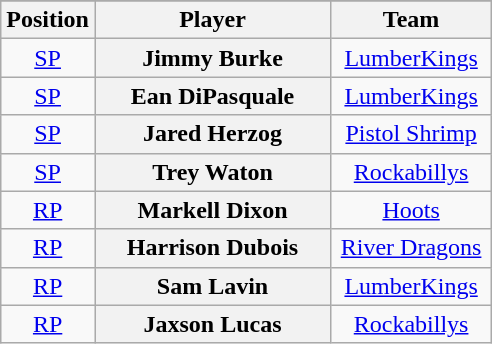<table class="wikitable sortable plainrowheaders" style="text-align:center;">
<tr>
</tr>
<tr>
<th scope="col">Position</th>
<th scope="col" style="width:150px;">Player</th>
<th scope="col" style="width:100px;">Team</th>
</tr>
<tr>
<td><a href='#'>SP</a></td>
<th scope="row" style="text-align:center">Jimmy Burke</th>
<td><a href='#'>LumberKings</a></td>
</tr>
<tr>
<td><a href='#'>SP</a></td>
<th scope="row" style="text-align:center">Ean DiPasquale</th>
<td><a href='#'>LumberKings</a></td>
</tr>
<tr>
<td><a href='#'>SP</a></td>
<th scope="row" style="text-align:center">Jared Herzog</th>
<td><a href='#'>Pistol Shrimp</a></td>
</tr>
<tr>
<td><a href='#'>SP</a></td>
<th scope="row" style="text-align:center">Trey Waton</th>
<td><a href='#'>Rockabillys</a></td>
</tr>
<tr>
<td><a href='#'>RP</a></td>
<th scope="row" style="text-align:center">Markell Dixon</th>
<td><a href='#'>Hoots</a></td>
</tr>
<tr>
<td><a href='#'>RP</a></td>
<th scope="row" style="text-align:center">Harrison Dubois</th>
<td><a href='#'>River Dragons</a></td>
</tr>
<tr>
<td><a href='#'>RP</a></td>
<th scope="row" style="text-align:center">Sam Lavin</th>
<td><a href='#'>LumberKings</a></td>
</tr>
<tr>
<td><a href='#'>RP</a></td>
<th scope="row" style="text-align:center">Jaxson Lucas</th>
<td><a href='#'>Rockabillys</a></td>
</tr>
</table>
